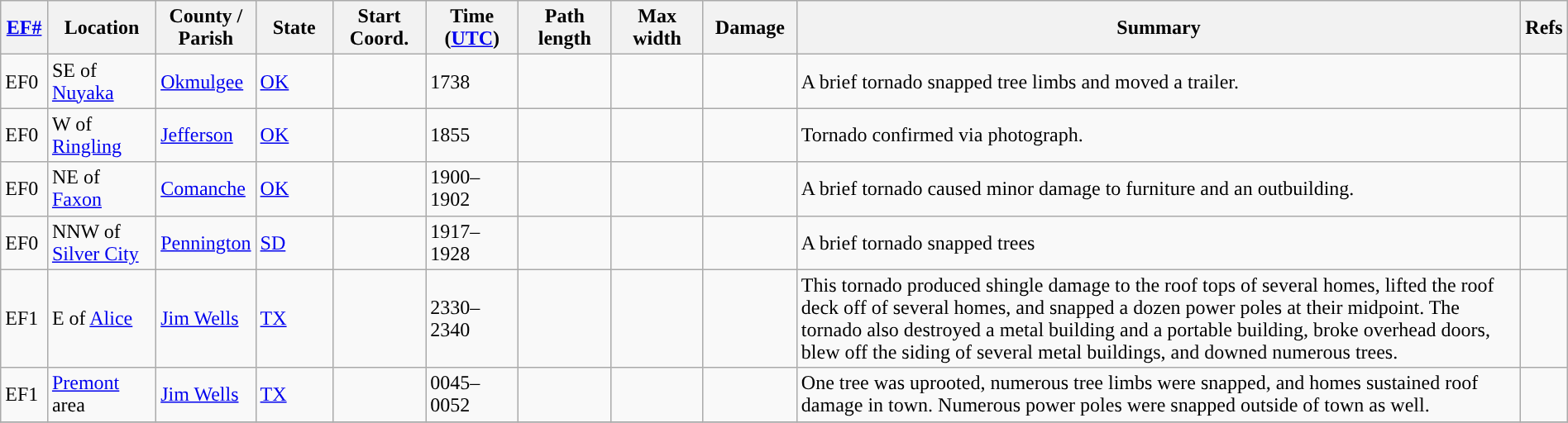<table class="wikitable sortable" style="width:100%;">
<tr>
<th scope="col" width="3%" align="center"><a href='#'>EF#</a></th>
<th scope="col" width="7%" align="center" class="unsortable">Location</th>
<th scope="col" width="6%" align="center" class="unsortable">County / Parish</th>
<th scope="col" width="5%" align="center">State</th>
<th scope="col" width="6%" class="unsortable" align="center">Start Coord.</th>
<th scope="col" width="6%" align="center">Time (<a href='#'>UTC</a>)</th>
<th scope="col" width="6%" align="center">Path length</th>
<th scope="col" width="6%" align="center">Max width</th>
<th scope="col" width="6%" align="center">Damage</th>
<th scope="col" width="48%" class="unsortable" align="center">Summary</th>
<th scope="col" width="48%" class="unsortable" align="center">Refs</th>
</tr>
<tr>
<td>EF0</td>
<td>SE of <a href='#'>Nuyaka</a></td>
<td><a href='#'>Okmulgee</a></td>
<td><a href='#'>OK</a></td>
<td></td>
<td>1738</td>
<td></td>
<td></td>
<td></td>
<td>A brief tornado snapped tree limbs and moved a trailer.</td>
<td></td>
</tr>
<tr>
<td>EF0</td>
<td>W of <a href='#'>Ringling</a></td>
<td><a href='#'>Jefferson</a></td>
<td><a href='#'>OK</a></td>
<td></td>
<td>1855</td>
<td></td>
<td></td>
<td></td>
<td>Tornado confirmed via photograph.</td>
<td></td>
</tr>
<tr>
<td>EF0</td>
<td>NE of <a href='#'>Faxon</a></td>
<td><a href='#'>Comanche</a></td>
<td><a href='#'>OK</a></td>
<td></td>
<td>1900–1902</td>
<td></td>
<td></td>
<td></td>
<td>A brief tornado caused minor damage to furniture and an outbuilding.</td>
<td></td>
</tr>
<tr>
<td>EF0</td>
<td>NNW of <a href='#'>Silver City</a></td>
<td><a href='#'>Pennington</a></td>
<td><a href='#'>SD</a></td>
<td></td>
<td>1917–1928</td>
<td></td>
<td></td>
<td></td>
<td>A brief tornado snapped trees</td>
<td></td>
</tr>
<tr>
<td>EF1</td>
<td>E of <a href='#'>Alice</a></td>
<td><a href='#'>Jim Wells</a></td>
<td><a href='#'>TX</a></td>
<td></td>
<td>2330–2340</td>
<td></td>
<td></td>
<td></td>
<td>This tornado produced shingle damage to the roof tops of several homes, lifted the roof deck off of several homes, and snapped a dozen power poles at their midpoint. The tornado also destroyed a metal building and a portable building, broke overhead doors, blew off the siding of several metal buildings, and downed numerous trees.</td>
<td></td>
</tr>
<tr>
<td>EF1</td>
<td><a href='#'>Premont</a> area</td>
<td><a href='#'>Jim Wells</a></td>
<td><a href='#'>TX</a></td>
<td></td>
<td>0045–0052</td>
<td></td>
<td></td>
<td></td>
<td>One tree was uprooted, numerous tree limbs were snapped, and homes sustained roof damage in town. Numerous power poles were snapped outside of town as well.</td>
<td></td>
</tr>
<tr>
</tr>
</table>
